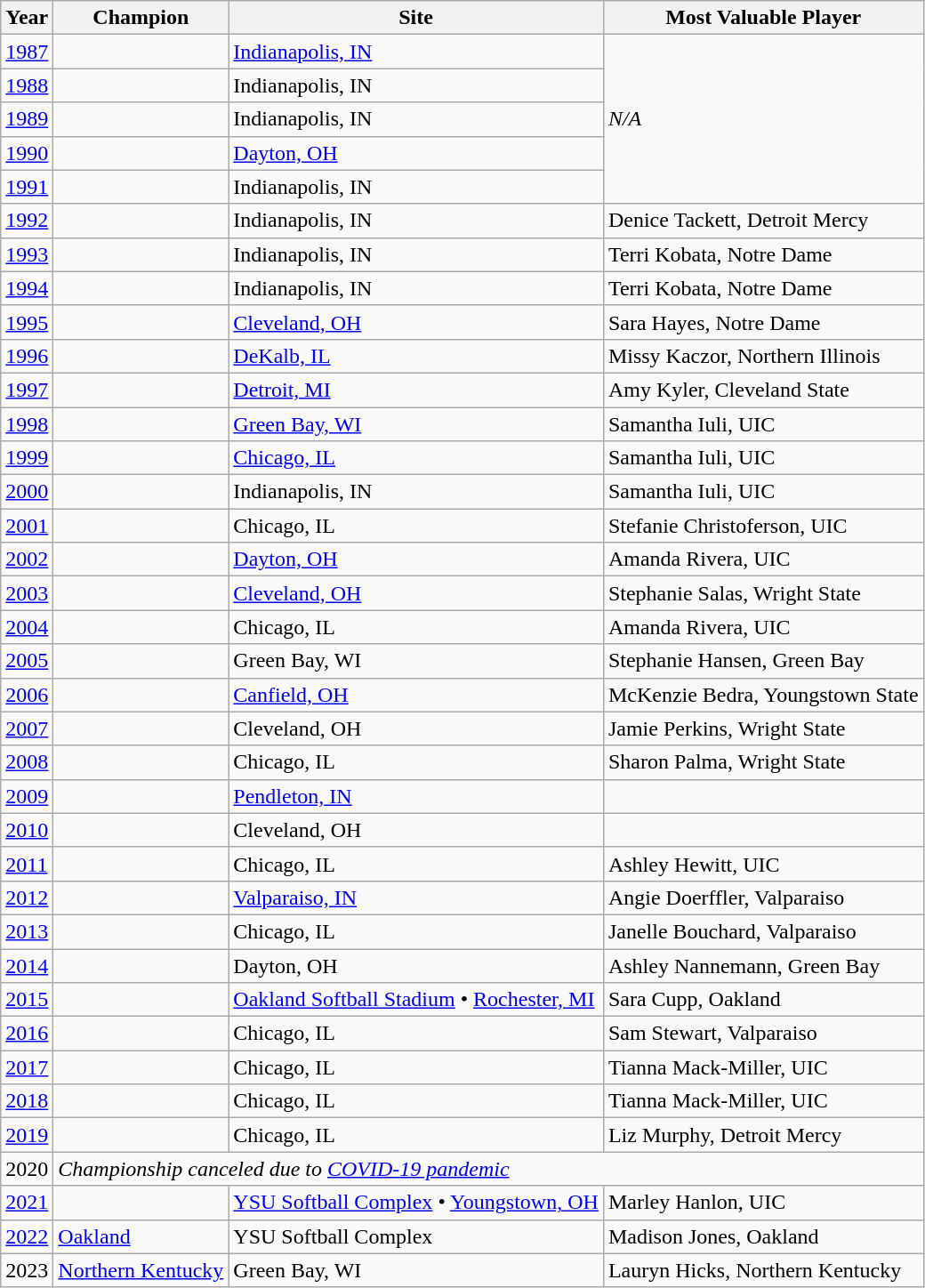<table class=wikitable>
<tr>
<th>Year</th>
<th>Champion</th>
<th>Site</th>
<th>Most Valuable Player</th>
</tr>
<tr>
<td><a href='#'>1987</a></td>
<td></td>
<td><a href='#'>Indianapolis, IN</a></td>
<td rowspan=5><em>N/A</em></td>
</tr>
<tr>
<td><a href='#'>1988</a></td>
<td></td>
<td>Indianapolis, IN</td>
</tr>
<tr>
<td><a href='#'>1989</a></td>
<td></td>
<td>Indianapolis, IN</td>
</tr>
<tr>
<td><a href='#'>1990</a></td>
<td></td>
<td><a href='#'>Dayton, OH</a></td>
</tr>
<tr>
<td><a href='#'>1991</a></td>
<td></td>
<td>Indianapolis, IN</td>
</tr>
<tr>
<td><a href='#'>1992</a></td>
<td></td>
<td>Indianapolis, IN</td>
<td>Denice Tackett, Detroit Mercy</td>
</tr>
<tr>
<td><a href='#'>1993</a></td>
<td></td>
<td>Indianapolis, IN</td>
<td>Terri Kobata, Notre Dame</td>
</tr>
<tr>
<td><a href='#'>1994</a></td>
<td></td>
<td>Indianapolis, IN</td>
<td>Terri Kobata, Notre Dame</td>
</tr>
<tr>
<td><a href='#'>1995</a></td>
<td></td>
<td><a href='#'>Cleveland, OH</a></td>
<td>Sara Hayes, Notre Dame</td>
</tr>
<tr>
<td><a href='#'>1996</a></td>
<td></td>
<td><a href='#'>DeKalb, IL</a></td>
<td>Missy Kaczor, Northern Illinois</td>
</tr>
<tr>
<td><a href='#'>1997</a></td>
<td></td>
<td><a href='#'>Detroit, MI</a></td>
<td>Amy Kyler, Cleveland State</td>
</tr>
<tr>
<td><a href='#'>1998</a></td>
<td></td>
<td><a href='#'>Green Bay, WI</a></td>
<td>Samantha Iuli, UIC</td>
</tr>
<tr>
<td><a href='#'>1999</a></td>
<td></td>
<td><a href='#'>Chicago, IL</a></td>
<td>Samantha Iuli, UIC</td>
</tr>
<tr>
<td><a href='#'>2000</a></td>
<td></td>
<td>Indianapolis, IN</td>
<td>Samantha Iuli, UIC</td>
</tr>
<tr>
<td><a href='#'>2001</a></td>
<td></td>
<td>Chicago, IL</td>
<td>Stefanie Christoferson, UIC</td>
</tr>
<tr>
<td><a href='#'>2002</a></td>
<td></td>
<td><a href='#'>Dayton, OH</a></td>
<td>Amanda Rivera, UIC</td>
</tr>
<tr>
<td><a href='#'>2003</a></td>
<td></td>
<td><a href='#'>Cleveland, OH</a></td>
<td>Stephanie Salas, Wright State</td>
</tr>
<tr>
<td><a href='#'>2004</a></td>
<td></td>
<td>Chicago, IL</td>
<td>Amanda Rivera, UIC</td>
</tr>
<tr>
<td><a href='#'>2005</a></td>
<td></td>
<td>Green Bay, WI</td>
<td>Stephanie Hansen, Green Bay</td>
</tr>
<tr>
<td><a href='#'>2006</a></td>
<td></td>
<td><a href='#'>Canfield, OH</a></td>
<td>McKenzie Bedra, Youngstown State</td>
</tr>
<tr>
<td><a href='#'>2007</a></td>
<td></td>
<td>Cleveland, OH</td>
<td>Jamie Perkins, Wright State</td>
</tr>
<tr>
<td><a href='#'>2008</a></td>
<td></td>
<td>Chicago, IL</td>
<td>Sharon Palma, Wright State</td>
</tr>
<tr>
<td><a href='#'>2009</a></td>
<td></td>
<td><a href='#'>Pendleton, IN</a></td>
<td></td>
</tr>
<tr>
<td><a href='#'>2010</a></td>
<td></td>
<td>Cleveland, OH</td>
<td></td>
</tr>
<tr>
<td><a href='#'>2011</a></td>
<td></td>
<td>Chicago, IL</td>
<td>Ashley Hewitt, UIC</td>
</tr>
<tr>
<td><a href='#'>2012</a></td>
<td></td>
<td><a href='#'>Valparaiso, IN</a></td>
<td>Angie Doerffler, Valparaiso</td>
</tr>
<tr>
<td><a href='#'>2013</a></td>
<td></td>
<td>Chicago, IL</td>
<td>Janelle Bouchard, Valparaiso</td>
</tr>
<tr>
<td><a href='#'>2014</a></td>
<td></td>
<td>Dayton, OH</td>
<td>Ashley Nannemann, Green Bay</td>
</tr>
<tr>
<td><a href='#'>2015</a></td>
<td></td>
<td><a href='#'>Oakland Softball Stadium</a> • <a href='#'>Rochester, MI</a></td>
<td>Sara Cupp, Oakland</td>
</tr>
<tr>
<td><a href='#'>2016</a></td>
<td></td>
<td>Chicago, IL</td>
<td>Sam Stewart, Valparaiso</td>
</tr>
<tr>
<td><a href='#'>2017</a></td>
<td></td>
<td>Chicago, IL</td>
<td>Tianna Mack-Miller, UIC</td>
</tr>
<tr>
<td><a href='#'>2018</a></td>
<td></td>
<td>Chicago, IL</td>
<td>Tianna Mack-Miller, UIC</td>
</tr>
<tr>
<td><a href='#'>2019</a></td>
<td></td>
<td>Chicago, IL</td>
<td>Liz Murphy, Detroit Mercy</td>
</tr>
<tr>
<td>2020</td>
<td colspan=3><em>Championship canceled due to <a href='#'>COVID-19 pandemic</a></em></td>
</tr>
<tr>
<td><a href='#'>2021</a></td>
<td></td>
<td><a href='#'>YSU Softball Complex</a> • <a href='#'>Youngstown, OH</a></td>
<td>Marley Hanlon, UIC</td>
</tr>
<tr>
<td><a href='#'>2022</a></td>
<td><a href='#'>Oakland</a></td>
<td>YSU Softball Complex</td>
<td>Madison Jones, Oakland</td>
</tr>
<tr>
<td>2023</td>
<td><a href='#'>Northern Kentucky</a></td>
<td>Green Bay, WI</td>
<td>Lauryn Hicks, Northern Kentucky</td>
</tr>
</table>
